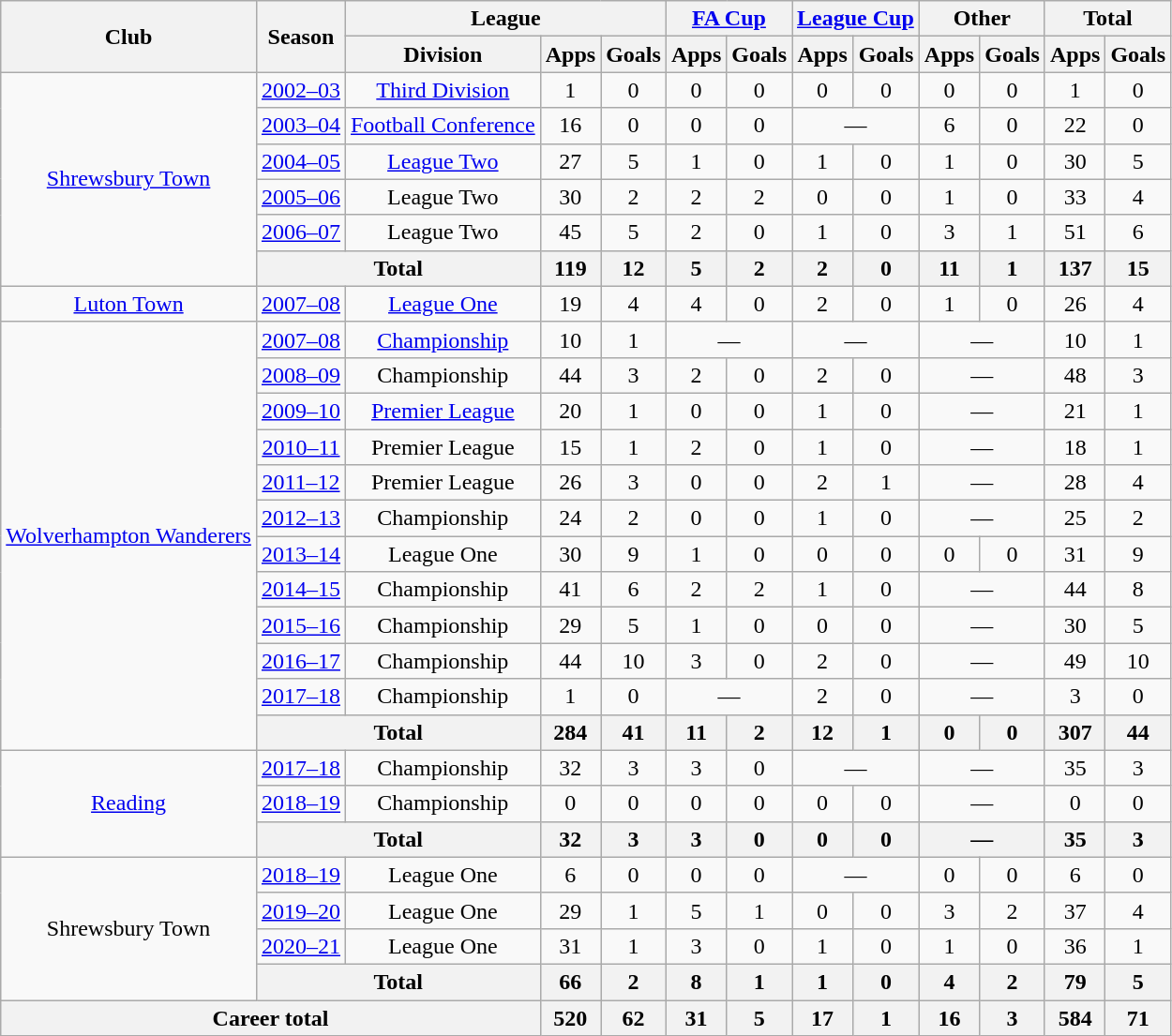<table class=wikitable style=text-align:center>
<tr>
<th rowspan=2>Club</th>
<th rowspan=2>Season</th>
<th colspan=3>League</th>
<th colspan=2><a href='#'>FA Cup</a></th>
<th colspan=2><a href='#'>League Cup</a></th>
<th colspan=2>Other</th>
<th colspan=2>Total</th>
</tr>
<tr>
<th>Division</th>
<th>Apps</th>
<th>Goals</th>
<th>Apps</th>
<th>Goals</th>
<th>Apps</th>
<th>Goals</th>
<th>Apps</th>
<th>Goals</th>
<th>Apps</th>
<th>Goals</th>
</tr>
<tr>
<td rowspan=6><a href='#'>Shrewsbury Town</a></td>
<td><a href='#'>2002–03</a></td>
<td><a href='#'>Third Division</a></td>
<td>1</td>
<td>0</td>
<td>0</td>
<td>0</td>
<td>0</td>
<td>0</td>
<td>0</td>
<td>0</td>
<td>1</td>
<td>0</td>
</tr>
<tr>
<td><a href='#'>2003–04</a></td>
<td><a href='#'>Football Conference</a></td>
<td>16</td>
<td>0</td>
<td>0</td>
<td>0</td>
<td colspan=2>—</td>
<td>6</td>
<td>0</td>
<td>22</td>
<td>0</td>
</tr>
<tr>
<td><a href='#'>2004–05</a></td>
<td><a href='#'>League Two</a></td>
<td>27</td>
<td>5</td>
<td>1</td>
<td>0</td>
<td>1</td>
<td>0</td>
<td>1</td>
<td>0</td>
<td>30</td>
<td>5</td>
</tr>
<tr>
<td><a href='#'>2005–06</a></td>
<td>League Two</td>
<td>30</td>
<td>2</td>
<td>2</td>
<td>2</td>
<td>0</td>
<td>0</td>
<td>1</td>
<td>0</td>
<td>33</td>
<td>4</td>
</tr>
<tr>
<td><a href='#'>2006–07</a></td>
<td>League Two</td>
<td>45</td>
<td>5</td>
<td>2</td>
<td>0</td>
<td>1</td>
<td>0</td>
<td>3</td>
<td>1</td>
<td>51</td>
<td>6</td>
</tr>
<tr>
<th colspan=2>Total</th>
<th>119</th>
<th>12</th>
<th>5</th>
<th>2</th>
<th>2</th>
<th>0</th>
<th>11</th>
<th>1</th>
<th>137</th>
<th>15</th>
</tr>
<tr>
<td><a href='#'>Luton Town</a></td>
<td><a href='#'>2007–08</a></td>
<td><a href='#'>League One</a></td>
<td>19</td>
<td>4</td>
<td>4</td>
<td>0</td>
<td>2</td>
<td>0</td>
<td>1</td>
<td>0</td>
<td>26</td>
<td>4</td>
</tr>
<tr>
<td rowspan=12><a href='#'>Wolverhampton Wanderers</a></td>
<td><a href='#'>2007–08</a></td>
<td><a href='#'>Championship</a></td>
<td>10</td>
<td>1</td>
<td colspan=2>—</td>
<td colspan=2>—</td>
<td colspan=2>—</td>
<td>10</td>
<td>1</td>
</tr>
<tr>
<td><a href='#'>2008–09</a></td>
<td>Championship</td>
<td>44</td>
<td>3</td>
<td>2</td>
<td>0</td>
<td>2</td>
<td>0</td>
<td colspan=2>—</td>
<td>48</td>
<td>3</td>
</tr>
<tr>
<td><a href='#'>2009–10</a></td>
<td><a href='#'>Premier League</a></td>
<td>20</td>
<td>1</td>
<td>0</td>
<td>0</td>
<td>1</td>
<td>0</td>
<td colspan=2>—</td>
<td>21</td>
<td>1</td>
</tr>
<tr>
<td><a href='#'>2010–11</a></td>
<td>Premier League</td>
<td>15</td>
<td>1</td>
<td>2</td>
<td>0</td>
<td>1</td>
<td>0</td>
<td colspan=2>—</td>
<td>18</td>
<td>1</td>
</tr>
<tr>
<td><a href='#'>2011–12</a></td>
<td>Premier League</td>
<td>26</td>
<td>3</td>
<td>0</td>
<td>0</td>
<td>2</td>
<td>1</td>
<td colspan=2>—</td>
<td>28</td>
<td>4</td>
</tr>
<tr>
<td><a href='#'>2012–13</a></td>
<td>Championship</td>
<td>24</td>
<td>2</td>
<td>0</td>
<td>0</td>
<td>1</td>
<td>0</td>
<td colspan=2>—</td>
<td>25</td>
<td>2</td>
</tr>
<tr>
<td><a href='#'>2013–14</a></td>
<td>League One</td>
<td>30</td>
<td>9</td>
<td>1</td>
<td>0</td>
<td>0</td>
<td>0</td>
<td>0</td>
<td>0</td>
<td>31</td>
<td>9</td>
</tr>
<tr>
<td><a href='#'>2014–15</a></td>
<td>Championship</td>
<td>41</td>
<td>6</td>
<td>2</td>
<td>2</td>
<td>1</td>
<td>0</td>
<td colspan=2>—</td>
<td>44</td>
<td>8</td>
</tr>
<tr>
<td><a href='#'>2015–16</a></td>
<td>Championship</td>
<td>29</td>
<td>5</td>
<td>1</td>
<td>0</td>
<td>0</td>
<td>0</td>
<td colspan=2>—</td>
<td>30</td>
<td>5</td>
</tr>
<tr>
<td><a href='#'>2016–17</a></td>
<td>Championship</td>
<td>44</td>
<td>10</td>
<td>3</td>
<td>0</td>
<td>2</td>
<td>0</td>
<td colspan=2>—</td>
<td>49</td>
<td>10</td>
</tr>
<tr>
<td><a href='#'>2017–18</a></td>
<td>Championship</td>
<td>1</td>
<td>0</td>
<td colspan=2>—</td>
<td>2</td>
<td>0</td>
<td colspan=2>—</td>
<td>3</td>
<td>0</td>
</tr>
<tr>
<th colspan=2>Total</th>
<th>284</th>
<th>41</th>
<th>11</th>
<th>2</th>
<th>12</th>
<th>1</th>
<th>0</th>
<th>0</th>
<th>307</th>
<th>44</th>
</tr>
<tr>
<td rowspan=3><a href='#'>Reading</a></td>
<td><a href='#'>2017–18</a></td>
<td>Championship</td>
<td>32</td>
<td>3</td>
<td>3</td>
<td>0</td>
<td colspan=2>—</td>
<td colspan=2>—</td>
<td>35</td>
<td>3</td>
</tr>
<tr>
<td><a href='#'>2018–19</a></td>
<td>Championship</td>
<td>0</td>
<td>0</td>
<td>0</td>
<td>0</td>
<td>0</td>
<td>0</td>
<td colspan=2>—</td>
<td>0</td>
<td>0</td>
</tr>
<tr>
<th colspan=2>Total</th>
<th>32</th>
<th>3</th>
<th>3</th>
<th>0</th>
<th>0</th>
<th>0</th>
<th colspan=2>—</th>
<th>35</th>
<th>3</th>
</tr>
<tr>
<td rowspan=4>Shrewsbury Town</td>
<td><a href='#'>2018–19</a></td>
<td>League One</td>
<td>6</td>
<td>0</td>
<td>0</td>
<td>0</td>
<td colspan=2>—</td>
<td>0</td>
<td>0</td>
<td>6</td>
<td>0</td>
</tr>
<tr>
<td><a href='#'>2019–20</a></td>
<td>League One</td>
<td>29</td>
<td>1</td>
<td>5</td>
<td>1</td>
<td>0</td>
<td>0</td>
<td>3</td>
<td>2</td>
<td>37</td>
<td>4</td>
</tr>
<tr>
<td><a href='#'>2020–21</a></td>
<td>League One</td>
<td>31</td>
<td>1</td>
<td>3</td>
<td>0</td>
<td>1</td>
<td>0</td>
<td>1</td>
<td>0</td>
<td>36</td>
<td>1</td>
</tr>
<tr>
<th colspan=2>Total</th>
<th>66</th>
<th>2</th>
<th>8</th>
<th>1</th>
<th>1</th>
<th>0</th>
<th>4</th>
<th>2</th>
<th>79</th>
<th>5</th>
</tr>
<tr>
<th colspan=3>Career total</th>
<th>520</th>
<th>62</th>
<th>31</th>
<th>5</th>
<th>17</th>
<th>1</th>
<th>16</th>
<th>3</th>
<th>584</th>
<th>71</th>
</tr>
</table>
